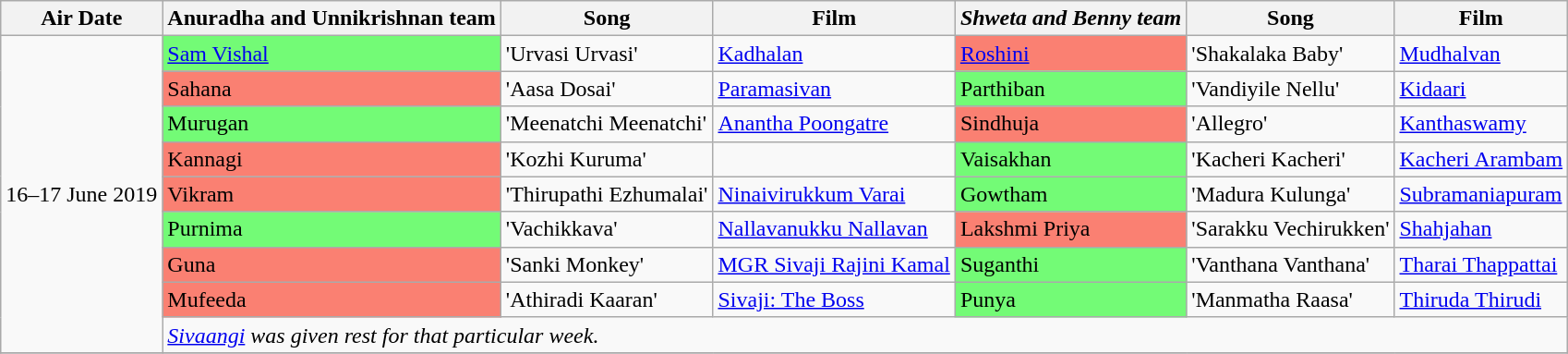<table class="wikitable sortable">
<tr>
<th>Air Date</th>
<th>Anuradha and Unnikrishnan team</th>
<th>Song</th>
<th>Film</th>
<th><em>Shweta and Benny team</em></th>
<th>Song</th>
<th>Film</th>
</tr>
<tr>
<td rowspan="9">16–17 June 2019</td>
<td style="background:#73FB76;"><a href='#'>Sam Vishal</a></td>
<td>'Urvasi Urvasi'</td>
<td><a href='#'>Kadhalan</a></td>
<td style="background:salmon"><a href='#'>Roshini</a></td>
<td>'Shakalaka Baby'</td>
<td><a href='#'>Mudhalvan</a></td>
</tr>
<tr>
<td style="background:salmon">Sahana</td>
<td>'Aasa Dosai'</td>
<td><a href='#'>Paramasivan</a></td>
<td style="background:#73FB76">Parthiban</td>
<td>'Vandiyile Nellu'</td>
<td><a href='#'>Kidaari</a></td>
</tr>
<tr>
<td style="background:#73FB76;">Murugan</td>
<td>'Meenatchi Meenatchi'</td>
<td><a href='#'>Anantha Poongatre</a></td>
<td style="background:salmon">Sindhuja</td>
<td>'Allegro'</td>
<td><a href='#'>Kanthaswamy</a></td>
</tr>
<tr>
<td style="background:salmon">Kannagi</td>
<td>'Kozhi Kuruma'</td>
<td></td>
<td style="background:#73FB76;">Vaisakhan</td>
<td>'Kacheri Kacheri'</td>
<td><a href='#'>Kacheri Arambam</a></td>
</tr>
<tr>
<td style="background:salmon">Vikram</td>
<td>'Thirupathi Ezhumalai'</td>
<td><a href='#'>Ninaivirukkum Varai</a></td>
<td style="background:#73FB76;">Gowtham</td>
<td>'Madura Kulunga'</td>
<td><a href='#'>Subramaniapuram</a></td>
</tr>
<tr>
<td style="background:#73FB76;">Purnima</td>
<td>'Vachikkava'</td>
<td><a href='#'>Nallavanukku Nallavan</a></td>
<td style="background:salmon">Lakshmi Priya</td>
<td>'Sarakku Vechirukken'</td>
<td><a href='#'>Shahjahan</a></td>
</tr>
<tr>
<td style="background:salmon">Guna</td>
<td>'Sanki Monkey'</td>
<td><a href='#'>MGR Sivaji Rajini Kamal</a></td>
<td style="background:#73FB76;">Suganthi</td>
<td>'Vanthana Vanthana'</td>
<td><a href='#'>Tharai Thappattai</a></td>
</tr>
<tr>
<td style="background:salmon">Mufeeda</td>
<td>'Athiradi Kaaran'</td>
<td><a href='#'>Sivaji: The Boss</a></td>
<td style="background:#73FB76">Punya</td>
<td>'Manmatha Raasa'</td>
<td><a href='#'>Thiruda Thirudi</a></td>
</tr>
<tr>
<td colspan="6"><em><a href='#'>Sivaangi</a> was given rest for that particular week.</em></td>
</tr>
<tr>
</tr>
</table>
